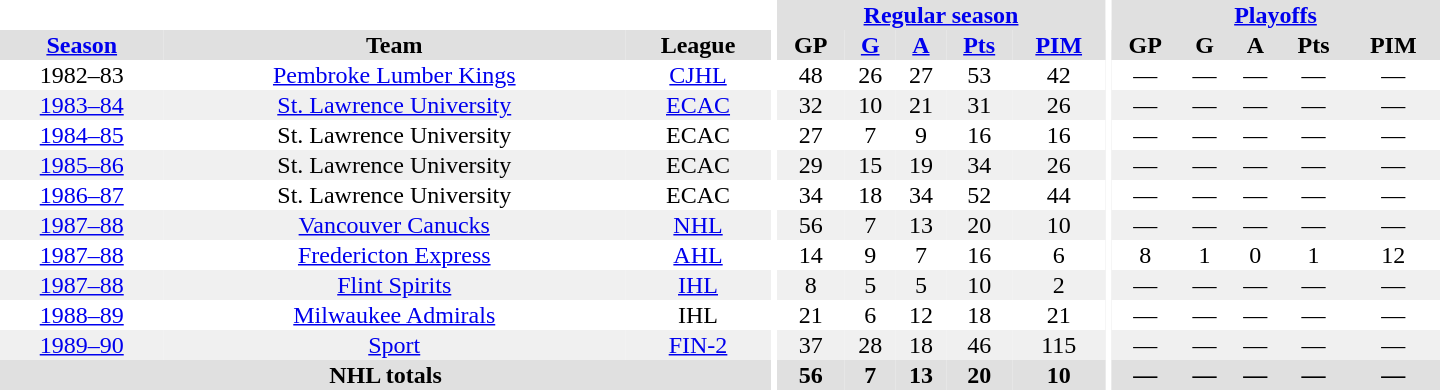<table border="0" cellpadding="1" cellspacing="0" style="text-align:center; width:60em">
<tr bgcolor="#e0e0e0">
<th colspan="3" bgcolor="#ffffff"></th>
<th rowspan="100" bgcolor="#ffffff"></th>
<th colspan="5"><a href='#'>Regular season</a></th>
<th rowspan="100" bgcolor="#ffffff"></th>
<th colspan="5"><a href='#'>Playoffs</a></th>
</tr>
<tr bgcolor="#e0e0e0">
<th><a href='#'>Season</a></th>
<th>Team</th>
<th>League</th>
<th>GP</th>
<th><a href='#'>G</a></th>
<th><a href='#'>A</a></th>
<th><a href='#'>Pts</a></th>
<th><a href='#'>PIM</a></th>
<th>GP</th>
<th>G</th>
<th>A</th>
<th>Pts</th>
<th>PIM</th>
</tr>
<tr>
<td>1982–83</td>
<td><a href='#'>Pembroke Lumber Kings</a></td>
<td><a href='#'>CJHL</a></td>
<td>48</td>
<td>26</td>
<td>27</td>
<td>53</td>
<td>42</td>
<td>—</td>
<td>—</td>
<td>—</td>
<td>—</td>
<td>—</td>
</tr>
<tr bgcolor="#f0f0f0">
<td><a href='#'>1983–84</a></td>
<td><a href='#'>St. Lawrence University</a></td>
<td><a href='#'>ECAC</a></td>
<td>32</td>
<td>10</td>
<td>21</td>
<td>31</td>
<td>26</td>
<td>—</td>
<td>—</td>
<td>—</td>
<td>—</td>
<td>—</td>
</tr>
<tr>
<td><a href='#'>1984–85</a></td>
<td>St. Lawrence University</td>
<td>ECAC</td>
<td>27</td>
<td>7</td>
<td>9</td>
<td>16</td>
<td>16</td>
<td>—</td>
<td>—</td>
<td>—</td>
<td>—</td>
<td>—</td>
</tr>
<tr bgcolor="#f0f0f0">
<td><a href='#'>1985–86</a></td>
<td>St. Lawrence University</td>
<td>ECAC</td>
<td>29</td>
<td>15</td>
<td>19</td>
<td>34</td>
<td>26</td>
<td>—</td>
<td>—</td>
<td>—</td>
<td>—</td>
<td>—</td>
</tr>
<tr>
<td><a href='#'>1986–87</a></td>
<td>St. Lawrence University</td>
<td>ECAC</td>
<td>34</td>
<td>18</td>
<td>34</td>
<td>52</td>
<td>44</td>
<td>—</td>
<td>—</td>
<td>—</td>
<td>—</td>
<td>—</td>
</tr>
<tr bgcolor="#f0f0f0">
<td><a href='#'>1987–88</a></td>
<td><a href='#'>Vancouver Canucks</a></td>
<td><a href='#'>NHL</a></td>
<td>56</td>
<td>7</td>
<td>13</td>
<td>20</td>
<td>10</td>
<td>—</td>
<td>—</td>
<td>—</td>
<td>—</td>
<td>—</td>
</tr>
<tr>
<td><a href='#'>1987–88</a></td>
<td><a href='#'>Fredericton Express</a></td>
<td><a href='#'>AHL</a></td>
<td>14</td>
<td>9</td>
<td>7</td>
<td>16</td>
<td>6</td>
<td>8</td>
<td>1</td>
<td>0</td>
<td>1</td>
<td>12</td>
</tr>
<tr bgcolor="#f0f0f0">
<td><a href='#'>1987–88</a></td>
<td><a href='#'>Flint Spirits</a></td>
<td><a href='#'>IHL</a></td>
<td>8</td>
<td>5</td>
<td>5</td>
<td>10</td>
<td>2</td>
<td>—</td>
<td>—</td>
<td>—</td>
<td>—</td>
<td>—</td>
</tr>
<tr>
<td><a href='#'>1988–89</a></td>
<td><a href='#'>Milwaukee Admirals</a></td>
<td>IHL</td>
<td>21</td>
<td>6</td>
<td>12</td>
<td>18</td>
<td>21</td>
<td>—</td>
<td>—</td>
<td>—</td>
<td>—</td>
<td>—</td>
</tr>
<tr bgcolor="#f0f0f0">
<td><a href='#'>1989–90</a></td>
<td><a href='#'>Sport</a></td>
<td><a href='#'>FIN-2</a></td>
<td>37</td>
<td>28</td>
<td>18</td>
<td>46</td>
<td>115</td>
<td>—</td>
<td>—</td>
<td>—</td>
<td>—</td>
<td>—</td>
</tr>
<tr bgcolor="#e0e0e0">
<th colspan="3">NHL totals</th>
<th>56</th>
<th>7</th>
<th>13</th>
<th>20</th>
<th>10</th>
<th>—</th>
<th>—</th>
<th>—</th>
<th>—</th>
<th>—</th>
</tr>
</table>
